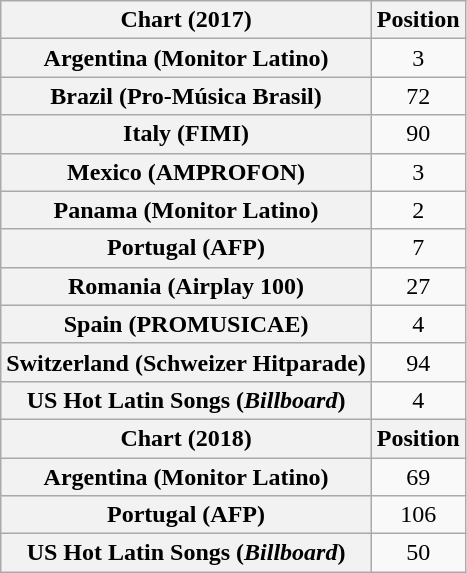<table class="wikitable plainrowheaders sortable" style="text-align:center">
<tr>
<th scope="col">Chart (2017)</th>
<th scope="col">Position</th>
</tr>
<tr>
<th scope="row">Argentina (Monitor Latino)</th>
<td>3</td>
</tr>
<tr>
<th scope="row">Brazil (Pro-Música Brasil)</th>
<td>72</td>
</tr>
<tr>
<th scope="row">Italy (FIMI)</th>
<td>90</td>
</tr>
<tr>
<th scope="row">Mexico (AMPROFON)</th>
<td>3</td>
</tr>
<tr>
<th scope="row">Panama (Monitor Latino)</th>
<td>2</td>
</tr>
<tr>
<th scope="row">Portugal (AFP)</th>
<td>7</td>
</tr>
<tr>
<th scope="row">Romania (Airplay 100)</th>
<td>27</td>
</tr>
<tr>
<th scope="row">Spain (PROMUSICAE)</th>
<td>4</td>
</tr>
<tr>
<th scope="row">Switzerland (Schweizer Hitparade)</th>
<td>94</td>
</tr>
<tr>
<th scope="row">US Hot Latin Songs (<em>Billboard</em>)</th>
<td>4</td>
</tr>
<tr>
<th scope="col">Chart (2018)</th>
<th scope="col">Position</th>
</tr>
<tr>
<th scope="row">Argentina (Monitor Latino)</th>
<td>69</td>
</tr>
<tr>
<th scope="row">Portugal (AFP)</th>
<td>106</td>
</tr>
<tr>
<th scope="row">US Hot Latin Songs (<em>Billboard</em>)</th>
<td>50</td>
</tr>
</table>
